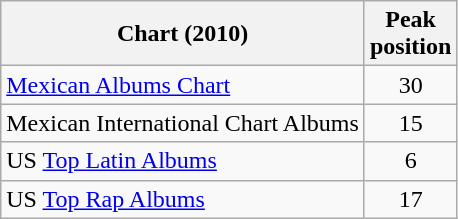<table class="wikitable sortable">
<tr>
<th align="left">Chart (2010)</th>
<th align="left">Peak<br>position</th>
</tr>
<tr>
<td><a href='#'>Mexican Albums Chart</a></td>
<td style="text-align:center;">30</td>
</tr>
<tr>
<td>Mexican International Chart Albums</td>
<td style="text-align:center;">15</td>
</tr>
<tr>
<td>US <a href='#'>Top Latin Albums</a></td>
<td style="text-align:center;">6</td>
</tr>
<tr>
<td>US <a href='#'>Top Rap Albums</a></td>
<td style="text-align:center;">17</td>
</tr>
</table>
